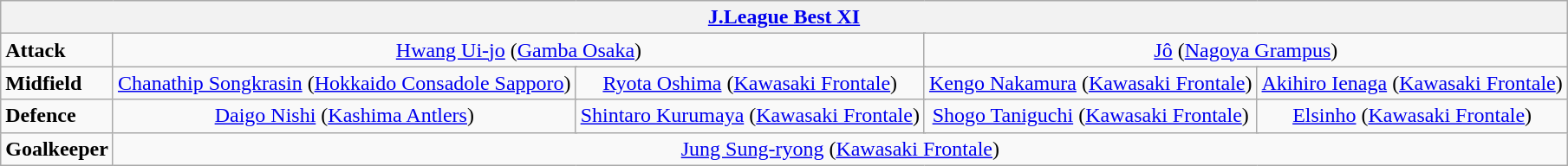<table class="wikitable">
<tr>
<th colspan="13"><a href='#'>J.League Best XI</a></th>
</tr>
<tr>
<td><strong>Attack</strong></td>
<td colspan="6" align="center"> <a href='#'>Hwang Ui-jo</a> (<a href='#'>Gamba Osaka</a>)</td>
<td colspan="6" align="center"> <a href='#'>Jô</a> (<a href='#'>Nagoya Grampus</a>)</td>
</tr>
<tr>
<td><strong>Midfield</strong></td>
<td colspan="3" align="center"> <a href='#'>Chanathip Songkrasin</a> (<a href='#'>Hokkaido Consadole Sapporo</a>)</td>
<td colspan="3" align="center"> <a href='#'>Ryota Oshima</a> (<a href='#'>Kawasaki Frontale</a>)</td>
<td colspan="3" align="center"> <a href='#'>Kengo Nakamura</a> (<a href='#'>Kawasaki Frontale</a>)</td>
<td colspan="3" align="center"> <a href='#'>Akihiro Ienaga</a> (<a href='#'>Kawasaki Frontale</a>)</td>
</tr>
<tr>
<td><strong>Defence</strong></td>
<td colspan="3" align="center"> <a href='#'>Daigo Nishi</a> (<a href='#'>Kashima Antlers</a>)</td>
<td colspan="3" align="center"> <a href='#'>Shintaro Kurumaya</a> (<a href='#'>Kawasaki Frontale</a>)</td>
<td colspan="3" align="center"> <a href='#'>Shogo Taniguchi</a> (<a href='#'>Kawasaki Frontale</a>)</td>
<td colspan="3" align="center"> <a href='#'>Elsinho</a> (<a href='#'>Kawasaki Frontale</a>)</td>
</tr>
<tr>
<td><strong>Goalkeeper</strong></td>
<td colspan="12" align="center"> <a href='#'>Jung Sung-ryong</a> (<a href='#'>Kawasaki Frontale</a>)</td>
</tr>
</table>
